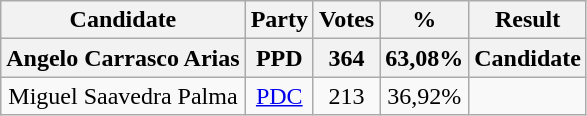<table class="wikitable" style="text-align:center;">
<tr>
<th>Candidate</th>
<th>Party</th>
<th>Votes</th>
<th>%</th>
<th>Result</th>
</tr>
<tr>
<th>Angelo Carrasco Arias</th>
<th>PPD</th>
<th>364</th>
<th>63,08%</th>
<th>Candidate</th>
</tr>
<tr>
<td>Miguel Saavedra Palma</td>
<td><a href='#'>PDC</a></td>
<td>213</td>
<td>36,92%</td>
<td></td>
</tr>
</table>
